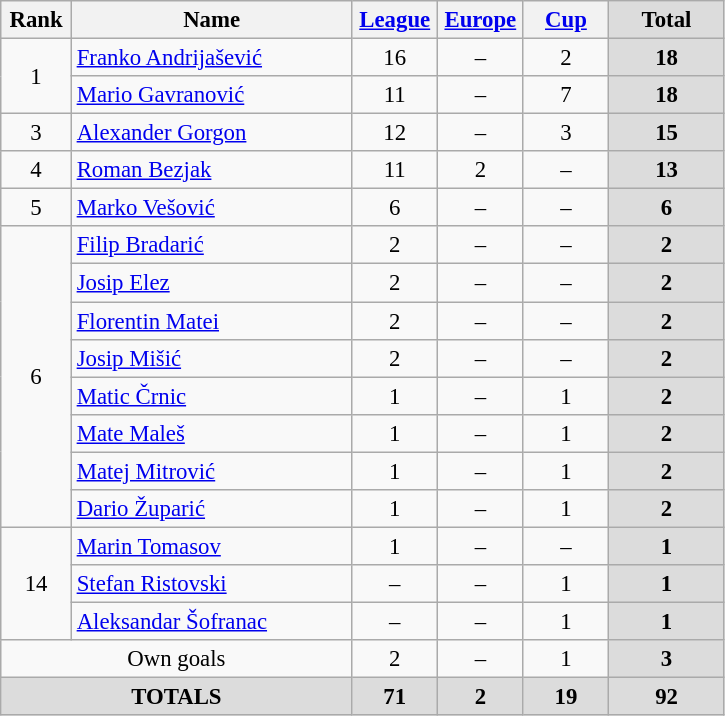<table class="wikitable" style="font-size: 95%; text-align: center;">
<tr>
<th width=40>Rank</th>
<th width=180>Name</th>
<th width=50><a href='#'>League</a></th>
<th width=50><a href='#'>Europe</a></th>
<th width=50><a href='#'>Cup</a></th>
<th width=70 style="background: #DCDCDC">Total</th>
</tr>
<tr>
<td rowspan=2>1</td>
<td style="text-align:left;"> <a href='#'>Franko Andrijašević</a></td>
<td>16</td>
<td>–</td>
<td>2</td>
<th style="background: #DCDCDC">18</th>
</tr>
<tr>
<td style="text-align:left;"> <a href='#'>Mario Gavranović</a></td>
<td>11</td>
<td>–</td>
<td>7</td>
<th style="background: #DCDCDC">18</th>
</tr>
<tr>
<td rowspan=1>3</td>
<td style="text-align:left;"> <a href='#'>Alexander Gorgon</a></td>
<td>12</td>
<td>–</td>
<td>3</td>
<th style="background: #DCDCDC">15</th>
</tr>
<tr>
<td rowspan=1>4</td>
<td style="text-align:left;"> <a href='#'>Roman Bezjak</a></td>
<td>11</td>
<td>2</td>
<td>–</td>
<th style="background: #DCDCDC">13</th>
</tr>
<tr>
<td rowspan=1>5</td>
<td style="text-align:left;"> <a href='#'>Marko Vešović</a></td>
<td>6</td>
<td>–</td>
<td>–</td>
<th style="background: #DCDCDC">6</th>
</tr>
<tr>
<td rowspan=8>6</td>
<td style="text-align:left;"> <a href='#'>Filip Bradarić</a></td>
<td>2</td>
<td>–</td>
<td>–</td>
<th style="background: #DCDCDC">2</th>
</tr>
<tr>
<td style="text-align:left;"> <a href='#'>Josip Elez</a></td>
<td>2</td>
<td>–</td>
<td>–</td>
<th style="background: #DCDCDC">2</th>
</tr>
<tr>
<td style="text-align:left;"> <a href='#'>Florentin Matei</a></td>
<td>2</td>
<td>–</td>
<td>–</td>
<th style="background: #DCDCDC">2</th>
</tr>
<tr>
<td style="text-align:left;"> <a href='#'>Josip Mišić</a></td>
<td>2</td>
<td>–</td>
<td>–</td>
<th style="background: #DCDCDC">2</th>
</tr>
<tr>
<td style="text-align:left;"> <a href='#'>Matic Črnic</a></td>
<td>1</td>
<td>–</td>
<td>1</td>
<th style="background: #DCDCDC">2</th>
</tr>
<tr>
<td style="text-align:left;"> <a href='#'>Mate Maleš</a></td>
<td>1</td>
<td>–</td>
<td>1</td>
<th style="background: #DCDCDC">2</th>
</tr>
<tr>
<td style="text-align:left;"> <a href='#'>Matej Mitrović</a></td>
<td>1</td>
<td>–</td>
<td>1</td>
<th style="background: #DCDCDC">2</th>
</tr>
<tr>
<td style="text-align:left;"> <a href='#'>Dario Župarić</a></td>
<td>1</td>
<td>–</td>
<td>1</td>
<th style="background: #DCDCDC">2</th>
</tr>
<tr>
<td rowspan=3>14</td>
<td style="text-align:left;"> <a href='#'>Marin Tomasov</a></td>
<td>1</td>
<td>–</td>
<td>–</td>
<th style="background: #DCDCDC">1</th>
</tr>
<tr>
<td style="text-align:left;"> <a href='#'>Stefan Ristovski</a></td>
<td>–</td>
<td>–</td>
<td>1</td>
<th style="background: #DCDCDC">1</th>
</tr>
<tr>
<td style="text-align:left;"> <a href='#'>Aleksandar Šofranac</a></td>
<td>–</td>
<td>–</td>
<td>1</td>
<th style="background: #DCDCDC">1</th>
</tr>
<tr>
<td colspan=2 style="text-align:center;">Own goals</td>
<td>2</td>
<td>–</td>
<td>1</td>
<th style="background: #DCDCDC">3</th>
</tr>
<tr>
<th colspan="2" align="center" style="background: #DCDCDC">TOTALS</th>
<th style="background: #DCDCDC">71</th>
<th style="background: #DCDCDC">2</th>
<th style="background: #DCDCDC">19</th>
<th style="background: #DCDCDC">92</th>
</tr>
</table>
